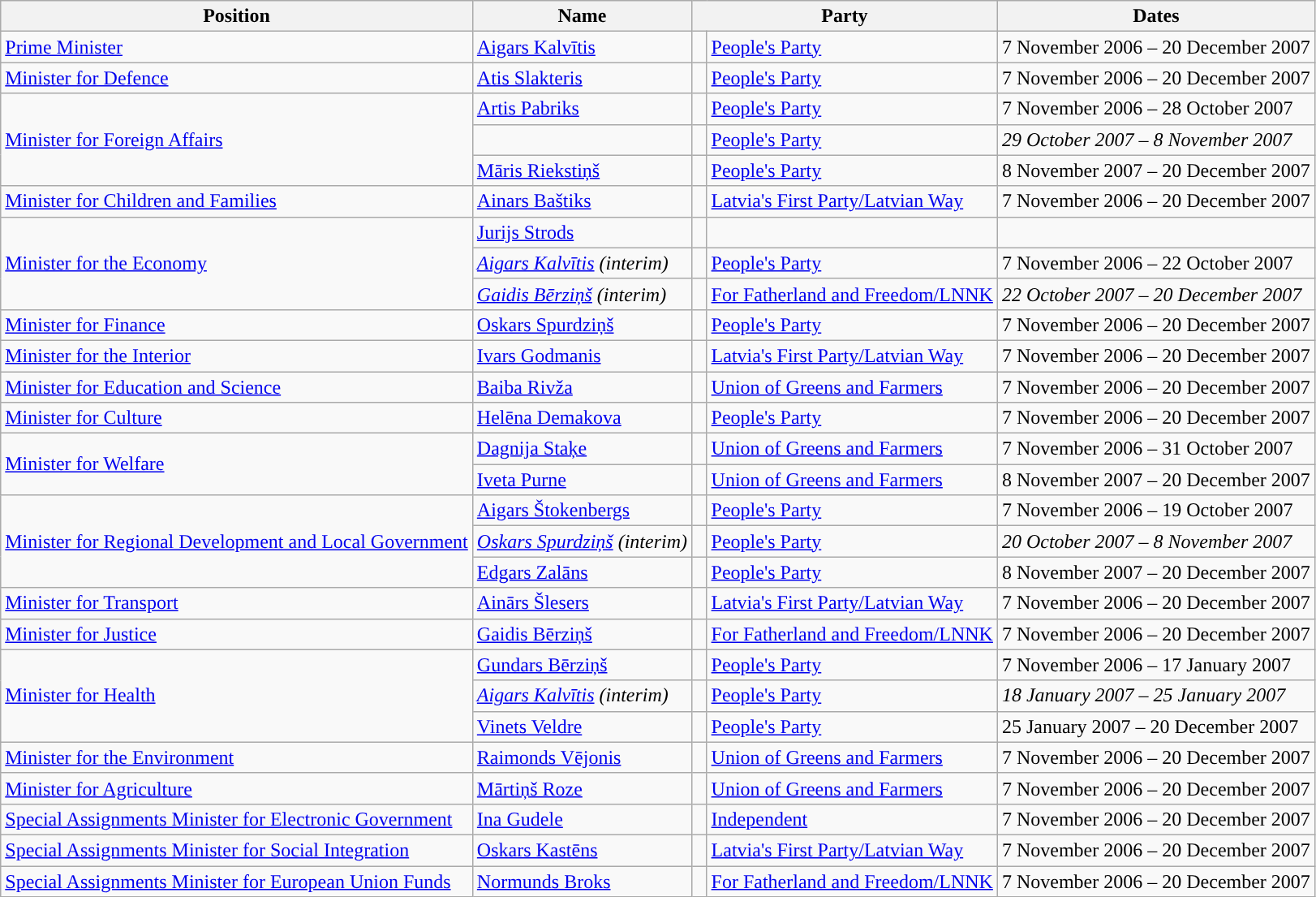<table class="wikitable">
<tr>
<th>Position</th>
<th>Name</th>
<th colspan=2>Party</th>
<th>Dates</th>
</tr>
<tr>
<td><a href='#'>Prime Minister</a></td>
<td><a href='#'>Aigars Kalvītis</a></td>
<td width=5px style="background-color: "></td>
<td><a href='#'>People's Party</a></td>
<td>7 November 2006 – 20 December 2007</td>
</tr>
<tr>
<td><a href='#'>Minister for Defence</a></td>
<td><a href='#'>Atis Slakteris</a></td>
<td style="background-color: "></td>
<td><a href='#'>People's Party</a></td>
<td>7 November 2006 – 20 December 2007</td>
</tr>
<tr>
<td rowspan="3"><a href='#'>Minister for Foreign Affairs</a></td>
<td><a href='#'>Artis Pabriks</a></td>
<td style="background-color: "></td>
<td><a href='#'>People's Party</a></td>
<td>7 November 2006 – 28 October 2007</td>
</tr>
<tr>
<td></td>
<td style="background-color: "></td>
<td><a href='#'>People's Party</a></td>
<td><em>29 October 2007 – 8 November 2007</em></td>
</tr>
<tr>
<td><a href='#'>Māris Riekstiņš</a></td>
<td style="background-color: "></td>
<td><a href='#'>People's Party</a></td>
<td>8 November 2007 – 20 December 2007</td>
</tr>
<tr>
<td><a href='#'>Minister for Children and Families</a></td>
<td><a href='#'>Ainars Baštiks</a></td>
<td style="background-color: "></td>
<td><a href='#'>Latvia's First Party/Latvian Way</a></td>
<td>7 November 2006 – 20 December 2007</td>
</tr>
<tr>
<td rowspan="3"><a href='#'>Minister for the Economy</a></td>
<td><a href='#'>Jurijs Strods</a></td>
<td style="background-color: "></td>
<td></td>
<td></td>
</tr>
<tr>
<td><em><a href='#'>Aigars Kalvītis</a> (interim)</em></td>
<td style="background-color: "></td>
<td><a href='#'>People's Party</a></td>
<td>7 November 2006 – 22 October 2007</td>
</tr>
<tr>
<td><em><a href='#'>Gaidis Bērziņš</a> (interim)</em></td>
<td style="background-color: "></td>
<td><a href='#'>For Fatherland and Freedom/LNNK</a></td>
<td><em>22 October 2007 – 20 December 2007</em></td>
</tr>
<tr>
<td><a href='#'>Minister for Finance</a></td>
<td><a href='#'>Oskars Spurdziņš</a></td>
<td style="background-color: "></td>
<td><a href='#'>People's Party</a></td>
<td>7 November 2006 – 20 December 2007</td>
</tr>
<tr>
<td><a href='#'>Minister for the Interior</a></td>
<td><a href='#'>Ivars Godmanis</a></td>
<td style="background-color: "></td>
<td><a href='#'>Latvia's First Party/Latvian Way</a></td>
<td>7 November 2006 – 20 December 2007</td>
</tr>
<tr>
<td><a href='#'>Minister for Education and Science</a></td>
<td><a href='#'>Baiba Rivža</a></td>
<td style="background-color: "></td>
<td><a href='#'>Union of Greens and Farmers</a></td>
<td>7 November 2006 – 20 December 2007</td>
</tr>
<tr>
<td><a href='#'>Minister for Culture</a></td>
<td><a href='#'>Helēna Demakova</a></td>
<td style="background-color: "></td>
<td><a href='#'>People's Party</a></td>
<td>7 November 2006 – 20 December 2007</td>
</tr>
<tr>
<td rowspan="2"><a href='#'>Minister for Welfare</a></td>
<td><a href='#'>Dagnija Staķe</a></td>
<td style="background-color: "></td>
<td><a href='#'>Union of Greens and Farmers</a></td>
<td>7 November 2006 – 31 October 2007</td>
</tr>
<tr>
<td><a href='#'>Iveta Purne</a></td>
<td style="background-color: "></td>
<td><a href='#'>Union of Greens and Farmers</a></td>
<td>8 November 2007 – 20 December 2007</td>
</tr>
<tr>
<td rowspan="3"><a href='#'>Minister for Regional Development and Local Government</a></td>
<td><a href='#'>Aigars Štokenbergs</a></td>
<td style="background-color: "></td>
<td><a href='#'>People's Party</a></td>
<td>7 November 2006 – 19 October 2007</td>
</tr>
<tr>
<td><em><a href='#'>Oskars Spurdziņš</a> (interim)</em></td>
<td style="background-color: "></td>
<td><a href='#'>People's Party</a></td>
<td><em>20 October 2007 – 8 November 2007</em></td>
</tr>
<tr>
<td><a href='#'>Edgars Zalāns</a></td>
<td style="background-color: "></td>
<td><a href='#'>People's Party</a></td>
<td>8 November 2007 – 20 December 2007</td>
</tr>
<tr>
<td><a href='#'>Minister for Transport</a></td>
<td><a href='#'>Ainārs Šlesers</a></td>
<td style="background-color: "></td>
<td><a href='#'>Latvia's First Party/Latvian Way</a></td>
<td>7 November 2006 – 20 December 2007</td>
</tr>
<tr>
<td><a href='#'>Minister for Justice</a></td>
<td><a href='#'>Gaidis Bērziņš</a></td>
<td style="background-color: "></td>
<td><a href='#'>For Fatherland and Freedom/LNNK</a></td>
<td>7 November 2006 – 20 December 2007</td>
</tr>
<tr>
<td rowspan="3"><a href='#'>Minister for Health</a></td>
<td><a href='#'>Gundars Bērziņš</a></td>
<td style="background-color: "></td>
<td><a href='#'>People's Party</a></td>
<td>7 November 2006 – 17 January 2007</td>
</tr>
<tr>
<td><em><a href='#'>Aigars Kalvītis</a> (interim)</em></td>
<td style="background-color: "></td>
<td><a href='#'>People's Party</a></td>
<td><em>18 January 2007 – 25 January 2007</em></td>
</tr>
<tr>
<td><a href='#'>Vinets Veldre</a></td>
<td style="background-color: "></td>
<td><a href='#'>People's Party</a></td>
<td>25 January 2007 – 20 December 2007</td>
</tr>
<tr>
<td><a href='#'>Minister for the Environment</a></td>
<td><a href='#'>Raimonds Vējonis</a></td>
<td style="background-color: "></td>
<td><a href='#'>Union of Greens and Farmers</a></td>
<td>7 November 2006 – 20 December 2007</td>
</tr>
<tr>
<td><a href='#'>Minister for Agriculture</a></td>
<td><a href='#'>Mārtiņš Roze</a></td>
<td style="background-color: "></td>
<td><a href='#'>Union of Greens and Farmers</a></td>
<td>7 November 2006 – 20 December 2007</td>
</tr>
<tr>
<td><a href='#'>Special Assignments Minister for Electronic Government</a></td>
<td><a href='#'>Ina Gudele</a></td>
<td style="background-color: "></td>
<td><a href='#'>Independent</a></td>
<td>7 November 2006 – 20 December 2007</td>
</tr>
<tr>
<td><a href='#'>Special Assignments Minister for Social Integration</a></td>
<td><a href='#'>Oskars Kastēns</a></td>
<td style="background-color: "></td>
<td><a href='#'>Latvia's First Party/Latvian Way</a></td>
<td>7 November 2006 – 20 December 2007</td>
</tr>
<tr>
<td><a href='#'>Special Assignments Minister for European Union Funds</a></td>
<td><a href='#'>Normunds Broks</a></td>
<td style="background-color: "></td>
<td><a href='#'>For Fatherland and Freedom/LNNK</a></td>
<td>7 November 2006 – 20 December 2007</td>
</tr>
</table>
